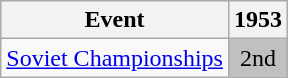<table class="wikitable" style="text-align:center">
<tr>
<th>Event</th>
<th>1953</th>
</tr>
<tr>
<td align=left><a href='#'>Soviet Championships</a></td>
<td bgcolor=silver>2nd</td>
</tr>
</table>
